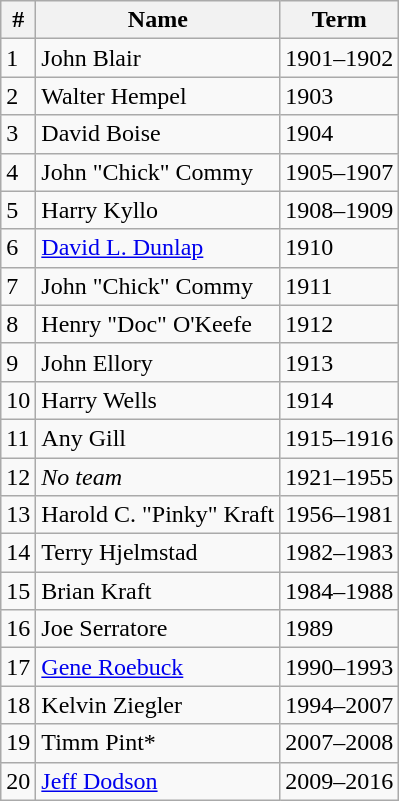<table class=wikitable>
<tr>
<th>#</th>
<th>Name</th>
<th>Term</th>
</tr>
<tr>
<td>1</td>
<td>John Blair</td>
<td>1901–1902</td>
</tr>
<tr>
<td>2</td>
<td>Walter Hempel</td>
<td>1903</td>
</tr>
<tr>
<td>3</td>
<td>David Boise</td>
<td>1904</td>
</tr>
<tr>
<td>4</td>
<td>John "Chick" Commy</td>
<td>1905–1907</td>
</tr>
<tr>
<td>5</td>
<td>Harry Kyllo</td>
<td>1908–1909</td>
</tr>
<tr>
<td>6</td>
<td><a href='#'>David L. Dunlap</a></td>
<td>1910</td>
</tr>
<tr>
<td>7</td>
<td>John "Chick" Commy</td>
<td>1911</td>
</tr>
<tr>
<td>8</td>
<td>Henry "Doc" O'Keefe</td>
<td>1912</td>
</tr>
<tr>
<td>9</td>
<td>John Ellory</td>
<td>1913</td>
</tr>
<tr>
<td>10</td>
<td>Harry Wells</td>
<td>1914</td>
</tr>
<tr>
<td>11</td>
<td>Any Gill</td>
<td>1915–1916</td>
</tr>
<tr>
<td>12</td>
<td><em>No team</em></td>
<td>1921–1955</td>
</tr>
<tr>
<td>13</td>
<td>Harold C. "Pinky" Kraft</td>
<td>1956–1981</td>
</tr>
<tr>
<td>14</td>
<td>Terry Hjelmstad</td>
<td>1982–1983</td>
</tr>
<tr>
<td>15</td>
<td>Brian Kraft</td>
<td>1984–1988</td>
</tr>
<tr>
<td>16</td>
<td>Joe Serratore</td>
<td>1989</td>
</tr>
<tr>
<td>17</td>
<td><a href='#'>Gene Roebuck</a></td>
<td>1990–1993</td>
</tr>
<tr>
<td>18</td>
<td>Kelvin Ziegler</td>
<td>1994–2007</td>
</tr>
<tr>
<td>19</td>
<td>Timm Pint*</td>
<td>2007–2008</td>
</tr>
<tr>
<td>20</td>
<td><a href='#'>Jeff Dodson</a></td>
<td>2009–2016</td>
</tr>
</table>
